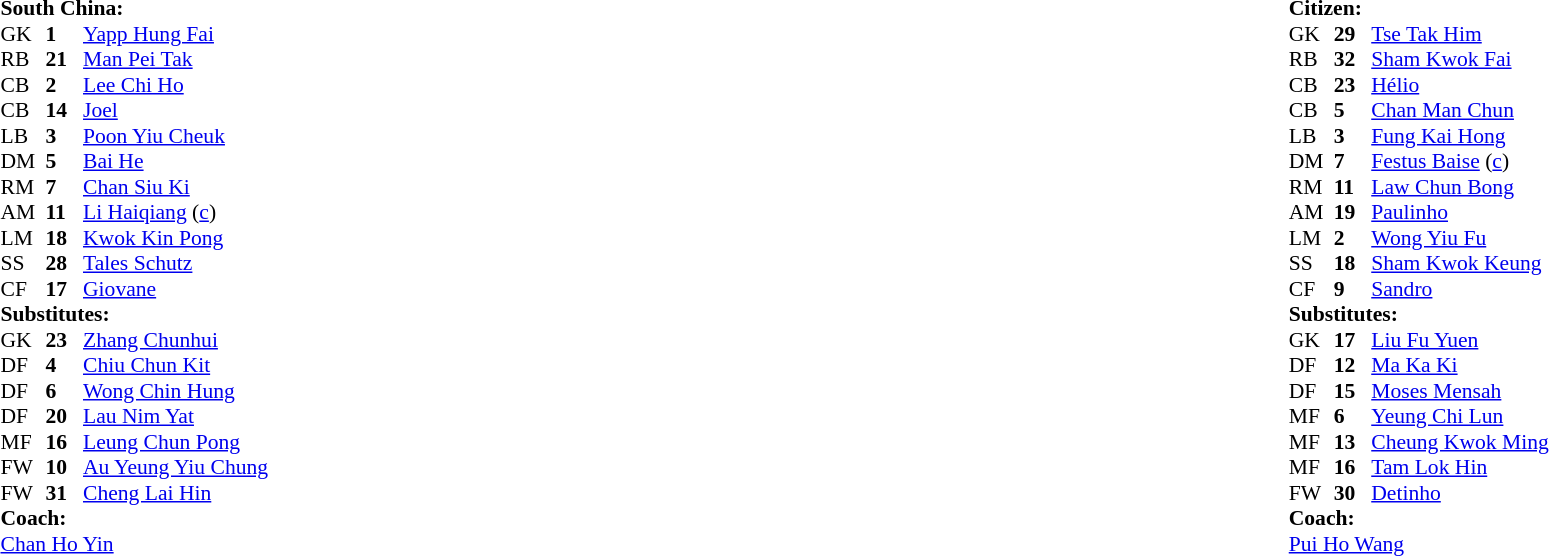<table width="100%">
<tr>
<td valign="top" width="50%"><br><table style="font-size: 90%" cellspacing="0" cellpadding="0">
<tr>
<td colspan="4"><strong>South China:</strong></td>
</tr>
<tr>
<th width="30"></th>
<th width="25"></th>
</tr>
<tr>
<td>GK</td>
<td><strong>1</strong></td>
<td> <a href='#'>Yapp Hung Fai</a></td>
</tr>
<tr>
<td>RB</td>
<td><strong>21</strong></td>
<td> <a href='#'>Man Pei Tak</a></td>
<td></td>
<td></td>
</tr>
<tr>
<td>CB</td>
<td><strong>2</strong></td>
<td> <a href='#'>Lee Chi Ho</a></td>
</tr>
<tr>
<td>CB</td>
<td><strong>14</strong></td>
<td> <a href='#'>Joel</a></td>
<td></td>
<td></td>
</tr>
<tr>
<td>LB</td>
<td><strong>3</strong></td>
<td> <a href='#'>Poon Yiu Cheuk</a></td>
<td></td>
<td></td>
</tr>
<tr>
<td>DM</td>
<td><strong>5</strong></td>
<td> <a href='#'>Bai He</a></td>
</tr>
<tr>
<td>RM</td>
<td><strong>7</strong></td>
<td> <a href='#'>Chan Siu Ki</a></td>
<td></td>
</tr>
<tr>
<td>AM</td>
<td><strong>11</strong></td>
<td> <a href='#'>Li Haiqiang</a> (<a href='#'>c</a>)</td>
<td></td>
</tr>
<tr>
<td>LM</td>
<td><strong>18</strong></td>
<td> <a href='#'>Kwok Kin Pong</a></td>
</tr>
<tr>
<td>SS</td>
<td><strong>28</strong></td>
<td> <a href='#'>Tales Schutz</a></td>
<td></td>
</tr>
<tr>
<td>CF</td>
<td><strong>17</strong></td>
<td> <a href='#'>Giovane</a></td>
</tr>
<tr>
<td colspan=4><strong>Substitutes:</strong></td>
</tr>
<tr>
<td>GK</td>
<td><strong>23</strong></td>
<td> <a href='#'>Zhang Chunhui</a></td>
</tr>
<tr>
<td>DF</td>
<td><strong>4</strong></td>
<td> <a href='#'>Chiu Chun Kit</a></td>
<td></td>
<td></td>
</tr>
<tr>
<td>DF</td>
<td><strong>6</strong></td>
<td> <a href='#'>Wong Chin Hung</a></td>
</tr>
<tr>
<td>DF</td>
<td><strong>20</strong></td>
<td> <a href='#'>Lau Nim Yat</a></td>
<td></td>
<td></td>
</tr>
<tr>
<td>MF</td>
<td><strong>16</strong></td>
<td> <a href='#'>Leung Chun Pong</a></td>
</tr>
<tr>
<td>FW</td>
<td><strong>10</strong></td>
<td> <a href='#'>Au Yeung Yiu Chung</a></td>
</tr>
<tr>
<td>FW</td>
<td><strong>31</strong></td>
<td> <a href='#'>Cheng Lai Hin</a></td>
<td></td>
<td></td>
</tr>
<tr>
<td colspan=4><strong>Coach:</strong></td>
</tr>
<tr>
<td colspan="4"> <a href='#'>Chan Ho Yin</a></td>
</tr>
</table>
</td>
<td valign="top"></td>
<td valign="top" width="50%"><br><table style="font-size: 90%" cellspacing="0" cellpadding="0" align=center>
<tr>
<td colspan="4"><strong>Citizen:</strong></td>
</tr>
<tr>
<th width="30"></th>
<th width="25"></th>
</tr>
<tr>
<td>GK</td>
<td><strong>29</strong></td>
<td> <a href='#'>Tse Tak Him</a></td>
</tr>
<tr>
<td>RB</td>
<td><strong>32</strong></td>
<td> <a href='#'>Sham Kwok Fai</a></td>
</tr>
<tr>
<td>CB</td>
<td><strong>23</strong></td>
<td> <a href='#'>Hélio</a></td>
<td></td>
</tr>
<tr>
<td>CB</td>
<td><strong>5</strong></td>
<td> <a href='#'>Chan Man Chun</a></td>
<td></td>
<td></td>
</tr>
<tr>
<td>LB</td>
<td><strong>3</strong></td>
<td> <a href='#'>Fung Kai Hong</a></td>
<td></td>
</tr>
<tr>
<td>DM</td>
<td><strong>7</strong></td>
<td> <a href='#'>Festus Baise</a> (<a href='#'>c</a>)</td>
</tr>
<tr>
<td>RM</td>
<td><strong>11</strong></td>
<td> <a href='#'>Law Chun Bong</a></td>
</tr>
<tr>
<td>AM</td>
<td><strong>19</strong></td>
<td> <a href='#'>Paulinho</a></td>
<td></td>
</tr>
<tr>
<td>LM</td>
<td><strong>2</strong></td>
<td> <a href='#'>Wong Yiu Fu</a></td>
<td></td>
<td></td>
</tr>
<tr>
<td>SS</td>
<td><strong>18</strong></td>
<td> <a href='#'>Sham Kwok Keung</a></td>
</tr>
<tr>
<td>CF</td>
<td><strong>9</strong></td>
<td> <a href='#'>Sandro</a></td>
<td></td>
<td></td>
</tr>
<tr>
<td colspan=4><strong>Substitutes:</strong></td>
</tr>
<tr>
<td>GK</td>
<td><strong>17</strong></td>
<td> <a href='#'>Liu Fu Yuen</a></td>
</tr>
<tr>
<td>DF</td>
<td><strong>12</strong></td>
<td> <a href='#'>Ma Ka Ki</a></td>
<td></td>
<td></td>
</tr>
<tr>
<td>DF</td>
<td><strong>15</strong></td>
<td> <a href='#'>Moses Mensah</a></td>
</tr>
<tr>
<td>MF</td>
<td><strong>6</strong></td>
<td> <a href='#'>Yeung Chi Lun</a></td>
</tr>
<tr>
<td>MF</td>
<td><strong>13</strong></td>
<td> <a href='#'>Cheung Kwok Ming</a></td>
</tr>
<tr>
<td>MF</td>
<td><strong>16</strong></td>
<td> <a href='#'>Tam Lok Hin</a></td>
<td></td>
<td></td>
</tr>
<tr>
<td>FW</td>
<td><strong>30</strong></td>
<td> <a href='#'>Detinho</a></td>
<td></td>
<td></td>
</tr>
<tr>
<td colspan=4><strong>Coach:</strong></td>
</tr>
<tr>
<td colspan="4"> <a href='#'>Pui Ho Wang</a></td>
</tr>
<tr>
</tr>
</table>
</td>
</tr>
</table>
